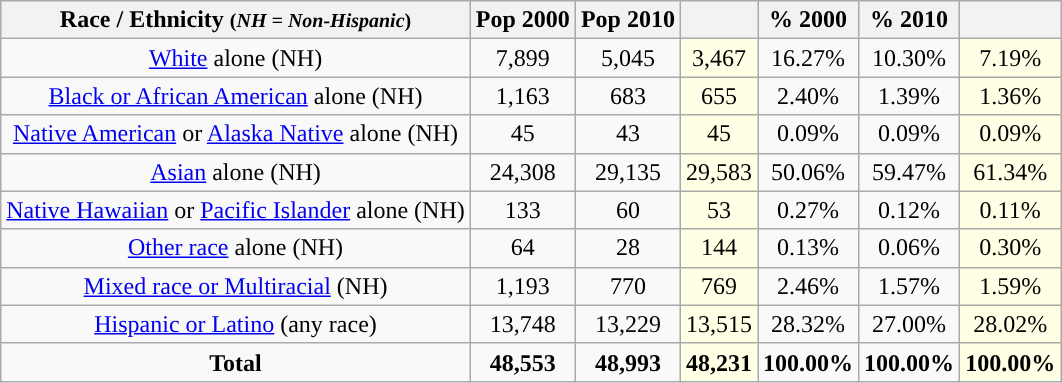<table class="wikitable" style="text-align:center;">
<tr>
<th>Race / Ethnicity <small>(<em>NH = Non-Hispanic</em>)</small></th>
<th>Pop 2000</th>
<th>Pop 2010</th>
<th></th>
<th>% 2000</th>
<th>% 2010</th>
<th></th>
</tr>
<tr>
<td><a href='#'>White</a> alone (NH)</td>
<td>7,899</td>
<td>5,045</td>
<td style='background: #ffffe6;'>3,467</td>
<td>16.27%</td>
<td>10.30%</td>
<td style='background: #ffffe6;'>7.19%</td>
</tr>
<tr>
<td><a href='#'>Black or African American</a> alone (NH)</td>
<td>1,163</td>
<td>683</td>
<td style='background: #ffffe6;'>655</td>
<td>2.40%</td>
<td>1.39%</td>
<td style='background: #ffffe6;'>1.36%</td>
</tr>
<tr>
<td><a href='#'>Native American</a> or <a href='#'>Alaska Native</a> alone (NH)</td>
<td>45</td>
<td>43</td>
<td style='background: #ffffe6;'>45</td>
<td>0.09%</td>
<td>0.09%</td>
<td style='background: #ffffe6;'>0.09%</td>
</tr>
<tr>
<td><a href='#'>Asian</a> alone (NH)</td>
<td>24,308</td>
<td>29,135</td>
<td style='background: #ffffe6;'>29,583</td>
<td>50.06%</td>
<td>59.47%</td>
<td style='background: #ffffe6;'>61.34%</td>
</tr>
<tr>
<td><a href='#'>Native Hawaiian</a> or <a href='#'>Pacific Islander</a> alone (NH)</td>
<td>133</td>
<td>60</td>
<td style='background: #ffffe6;'>53</td>
<td>0.27%</td>
<td>0.12%</td>
<td style='background: #ffffe6;'>0.11%</td>
</tr>
<tr>
<td><a href='#'>Other race</a> alone (NH)</td>
<td>64</td>
<td>28</td>
<td style='background: #ffffe6;'>144</td>
<td>0.13%</td>
<td>0.06%</td>
<td style='background: #ffffe6;'>0.30%</td>
</tr>
<tr>
<td><a href='#'>Mixed race or Multiracial</a> (NH)</td>
<td>1,193</td>
<td>770</td>
<td style='background: #ffffe6;'>769</td>
<td>2.46%</td>
<td>1.57%</td>
<td style='background: #ffffe6;'>1.59%</td>
</tr>
<tr>
<td><a href='#'>Hispanic or Latino</a> (any race)</td>
<td>13,748</td>
<td>13,229</td>
<td style='background: #ffffe6;'>13,515</td>
<td>28.32%</td>
<td>27.00%</td>
<td style='background: #ffffe6;'>28.02%</td>
</tr>
<tr>
<td><strong>Total</strong></td>
<td><strong>48,553</strong></td>
<td><strong>48,993</strong></td>
<td style='background: #ffffe6;'><strong>48,231</strong></td>
<td><strong>100.00%</strong></td>
<td><strong>100.00%</strong></td>
<td style='background: #ffffe6;'><strong>100.00%</strong></td>
</tr>
</table>
